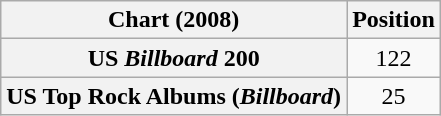<table class="wikitable sortable plainrowheaders" style="text-align:center">
<tr>
<th scope="col">Chart (2008)</th>
<th scope="col">Position</th>
</tr>
<tr>
<th scope="row">US <em>Billboard</em> 200</th>
<td>122</td>
</tr>
<tr>
<th scope="row">US Top Rock Albums (<em>Billboard</em>)</th>
<td>25</td>
</tr>
</table>
